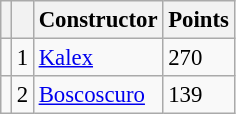<table class="wikitable" style="font-size: 95%;">
<tr>
<th></th>
<th></th>
<th>Constructor</th>
<th>Points</th>
</tr>
<tr>
<td></td>
<td align=center>1</td>
<td> <a href='#'>Kalex</a></td>
<td align=left>270</td>
</tr>
<tr>
<td></td>
<td align=center>2</td>
<td> <a href='#'>Boscoscuro</a></td>
<td align=left>139</td>
</tr>
</table>
